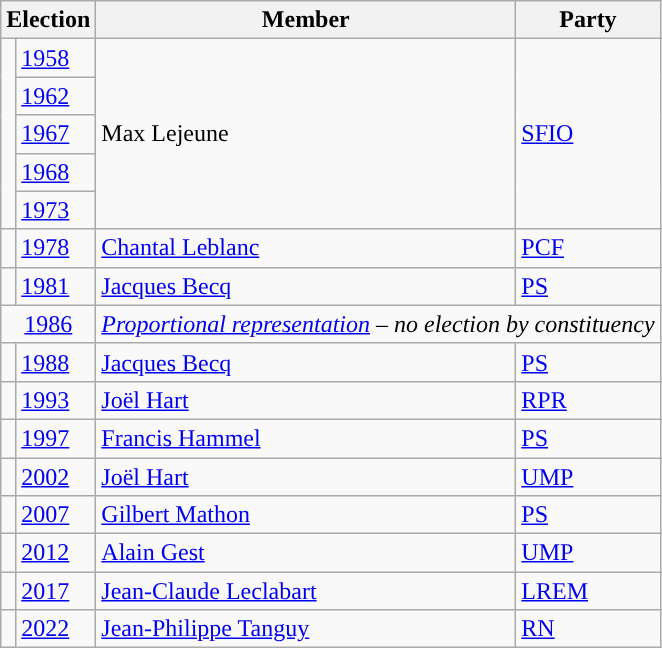<table class="wikitable">
<tr>
<th colspan="2">Election</th>
<th>Member</th>
<th>Party</th>
</tr>
<tr>
<td rowspan="5" style="background-color: "></td>
<td><a href='#'>1958</a></td>
<td rowspan="5">Max Lejeune</td>
<td rowspan="5"><a href='#'>SFIO</a></td>
</tr>
<tr>
<td><a href='#'>1962</a></td>
</tr>
<tr>
<td><a href='#'>1967</a></td>
</tr>
<tr>
<td><a href='#'>1968</a></td>
</tr>
<tr>
<td><a href='#'>1973</a></td>
</tr>
<tr>
<td style="color:inherit;background-color: "></td>
<td><a href='#'>1978</a></td>
<td><a href='#'>Chantal Leblanc</a></td>
<td><a href='#'>PCF</a></td>
</tr>
<tr>
<td style="color:inherit;background-color: "></td>
<td><a href='#'>1981</a></td>
<td><a href='#'>Jacques Becq</a></td>
<td><a href='#'>PS</a></td>
</tr>
<tr>
<td colspan="2" align="center"><a href='#'>1986</a></td>
<td colspan="2"><em><a href='#'>Proportional representation</a> – no election by constituency</em></td>
</tr>
<tr>
<td style="color:inherit;background-color: "></td>
<td><a href='#'>1988</a></td>
<td><a href='#'>Jacques Becq</a></td>
<td><a href='#'>PS</a></td>
</tr>
<tr>
<td style="color:inherit;background-color: "></td>
<td><a href='#'>1993</a></td>
<td><a href='#'>Joël Hart</a></td>
<td><a href='#'>RPR</a></td>
</tr>
<tr>
<td style="color:inherit;background-color: "></td>
<td><a href='#'>1997</a></td>
<td><a href='#'>Francis Hammel</a></td>
<td><a href='#'>PS</a></td>
</tr>
<tr>
<td style="color:inherit;background-color: "></td>
<td><a href='#'>2002</a></td>
<td><a href='#'>Joël Hart</a></td>
<td><a href='#'>UMP</a></td>
</tr>
<tr>
<td style="color:inherit;background-color: "></td>
<td><a href='#'>2007</a></td>
<td><a href='#'>Gilbert Mathon</a></td>
<td><a href='#'>PS</a></td>
</tr>
<tr>
<td style="color:inherit;background-color: "></td>
<td><a href='#'>2012</a></td>
<td><a href='#'>Alain Gest</a></td>
<td><a href='#'>UMP</a></td>
</tr>
<tr>
<td style="color:inherit;background:"></td>
<td><a href='#'>2017</a></td>
<td><a href='#'>Jean-Claude Leclabart</a></td>
<td><a href='#'>LREM</a></td>
</tr>
<tr>
<td style="color:inherit;background:"></td>
<td><a href='#'>2022</a></td>
<td><a href='#'>Jean-Philippe Tanguy</a></td>
<td><a href='#'>RN</a></td>
</tr>
</table>
